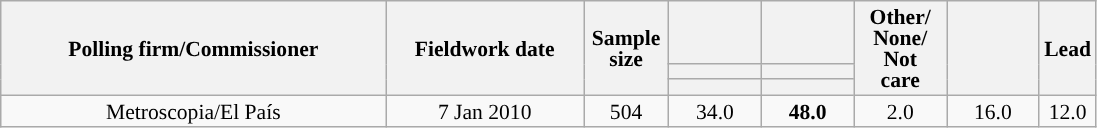<table class="wikitable collapsible collapsed" style="text-align:center; font-size:90%; line-height:14px;">
<tr style="height:42px;">
<th style="width:250px;" rowspan="3">Polling firm/Commissioner</th>
<th style="width:125px;" rowspan="3">Fieldwork date</th>
<th style="width:50px;" rowspan="3">Sample size</th>
<th style="width:55px;"></th>
<th style="width:55px;"></th>
<th style="width:55px;" rowspan="3">Other/<br>None/<br>Not<br>care</th>
<th style="width:55px;" rowspan="3"></th>
<th style="width:30px;" rowspan="3">Lead</th>
</tr>
<tr>
<th style="color:inherit;background:"></th>
<th style="color:inherit;background:"></th>
</tr>
<tr>
<th></th>
<th></th>
</tr>
<tr>
<td>Metroscopia/El País</td>
<td>7 Jan 2010</td>
<td>504</td>
<td>34.0</td>
<td><strong>48.0</strong></td>
<td>2.0</td>
<td>16.0</td>
<td style="background:">12.0</td>
</tr>
</table>
